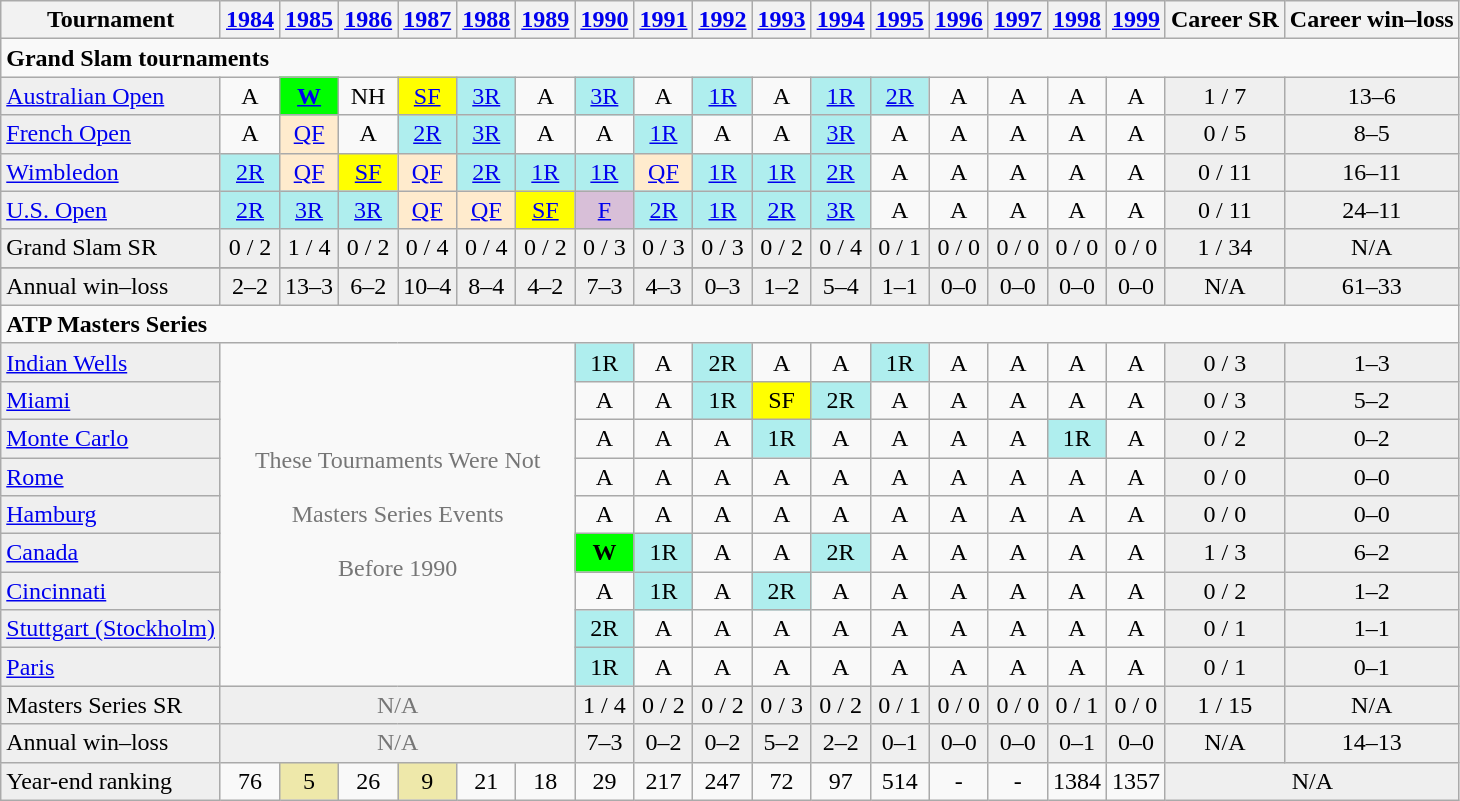<table class="wikitable">
<tr>
<th>Tournament</th>
<th><a href='#'>1984</a></th>
<th><a href='#'>1985</a></th>
<th><a href='#'>1986</a></th>
<th><a href='#'>1987</a></th>
<th><a href='#'>1988</a></th>
<th><a href='#'>1989</a></th>
<th><a href='#'>1990</a></th>
<th><a href='#'>1991</a></th>
<th><a href='#'>1992</a></th>
<th><a href='#'>1993</a></th>
<th><a href='#'>1994</a></th>
<th><a href='#'>1995</a></th>
<th><a href='#'>1996</a></th>
<th><a href='#'>1997</a></th>
<th><a href='#'>1998</a></th>
<th><a href='#'>1999</a></th>
<th>Career SR</th>
<th>Career win–loss</th>
</tr>
<tr>
<td colspan="19"><strong>Grand Slam tournaments</strong></td>
</tr>
<tr>
<td bgcolor="#efefef"><a href='#'>Australian Open</a></td>
<td align="center">A</td>
<td align="center" style="background:#00ff00;"><a href='#'><strong>W</strong></a></td>
<td align="center">NH</td>
<td align="center" style="background:yellow;"><a href='#'>SF</a></td>
<td align="center" style="background:#afeeee;"><a href='#'>3R</a></td>
<td align="center">A</td>
<td align="center" style="background:#afeeee;"><a href='#'>3R</a></td>
<td align="center">A</td>
<td align="center" style="background:#afeeee;"><a href='#'>1R</a></td>
<td align="center">A</td>
<td align="center" style="background:#afeeee;"><a href='#'>1R</a></td>
<td align="center" style="background:#afeeee;"><a href='#'>2R</a></td>
<td align="center">A</td>
<td align="center">A</td>
<td align="center">A</td>
<td align="center">A</td>
<td align="center" style="background:#EFEFEF;">1 / 7</td>
<td align="center" style="background:#EFEFEF;">13–6</td>
</tr>
<tr>
<td bgcolor="#efefef"><a href='#'>French Open</a></td>
<td align="center">A</td>
<td align="center" style="background:#ffebcd;"><a href='#'>QF</a></td>
<td align="center">A</td>
<td align="center" style="background:#afeeee;"><a href='#'>2R</a></td>
<td align="center" style="background:#afeeee;"><a href='#'>3R</a></td>
<td align="center">A</td>
<td align="center">A</td>
<td align="center" style="background:#afeeee;"><a href='#'>1R</a></td>
<td align="center">A</td>
<td align="center">A</td>
<td align="center" style="background:#afeeee;"><a href='#'>3R</a></td>
<td align="center">A</td>
<td align="center">A</td>
<td align="center">A</td>
<td align="center">A</td>
<td align="center">A</td>
<td align="center" style="background:#EFEFEF;">0 / 5</td>
<td align="center" style="background:#EFEFEF;">8–5</td>
</tr>
<tr>
<td bgcolor="#efefef"><a href='#'>Wimbledon</a></td>
<td align="center" style="background:#afeeee;"><a href='#'>2R</a></td>
<td align="center" style="background:#ffebcd;"><a href='#'>QF</a></td>
<td align="center" style="background:yellow;"><a href='#'>SF</a></td>
<td align="center" style="background:#ffebcd;"><a href='#'>QF</a></td>
<td align="center" style="background:#afeeee;"><a href='#'>2R</a></td>
<td align="center" style="background:#afeeee;"><a href='#'>1R</a></td>
<td align="center" style="background:#afeeee;"><a href='#'>1R</a></td>
<td align="center" style="background:#ffebcd;"><a href='#'>QF</a></td>
<td align="center" style="background:#afeeee;"><a href='#'>1R</a></td>
<td align="center" style="background:#afeeee;"><a href='#'>1R</a></td>
<td align="center" style="background:#afeeee;"><a href='#'>2R</a></td>
<td align="center">A</td>
<td align="center">A</td>
<td align="center">A</td>
<td align="center">A</td>
<td align="center">A</td>
<td align="center" style="background:#EFEFEF;">0 / 11</td>
<td align="center" style="background:#EFEFEF;">16–11</td>
</tr>
<tr>
<td bgcolor="#efefef"><a href='#'>U.S. Open</a></td>
<td align="center" style="background:#afeeee;"><a href='#'>2R</a></td>
<td align="center" style="background:#afeeee;"><a href='#'>3R</a></td>
<td align="center" style="background:#afeeee;"><a href='#'>3R</a></td>
<td align="center" style="background:#ffebcd;"><a href='#'>QF</a></td>
<td align="center" style="background:#ffebcd;"><a href='#'>QF</a></td>
<td align="center" style="background:yellow;"><a href='#'>SF</a></td>
<td align="center" style="background:#D8BFD8;"><a href='#'>F</a></td>
<td align="center" style="background:#afeeee;"><a href='#'>2R</a></td>
<td align="center" style="background:#afeeee;"><a href='#'>1R</a></td>
<td align="center" style="background:#afeeee;"><a href='#'>2R</a></td>
<td align="center" style="background:#afeeee;"><a href='#'>3R</a></td>
<td align="center">A</td>
<td align="center">A</td>
<td align="center">A</td>
<td align="center">A</td>
<td align="center">A</td>
<td align="center" style="background:#EFEFEF;">0 / 11</td>
<td align="center" style="background:#EFEFEF;">24–11</td>
</tr>
<tr bgcolor="#efefef">
<td>Grand Slam SR</td>
<td align="center">0 / 2</td>
<td align="center">1 / 4</td>
<td align="center">0 / 2</td>
<td align="center">0 / 4</td>
<td align="center">0 / 4</td>
<td align="center">0 / 2</td>
<td align="center">0 / 3</td>
<td align="center">0 / 3</td>
<td align="center">0 / 3</td>
<td align="center">0 / 2</td>
<td align="center">0 / 4</td>
<td align="center">0 / 1</td>
<td align="center">0 / 0</td>
<td align="center">0 / 0</td>
<td align="center">0 / 0</td>
<td align="center">0 / 0</td>
<td align="center">1 / 34</td>
<td align="center" style="background:#EFEFEF;">N/A</td>
</tr>
<tr>
</tr>
<tr colspan="19" | >
</tr>
<tr>
<td style="background:#EFEFEF;">Annual win–loss</td>
<td align="center" style="background:#EFEFEF;">2–2</td>
<td align="center" style="background:#EFEFEF;">13–3</td>
<td align="center" style="background:#EFEFEF;">6–2</td>
<td align="center" style="background:#EFEFEF;">10–4</td>
<td align="center" style="background:#EFEFEF;">8–4</td>
<td align="center" style="background:#EFEFEF;">4–2</td>
<td align="center" style="background:#EFEFEF;">7–3</td>
<td align="center" style="background:#EFEFEF;">4–3</td>
<td align="center" style="background:#EFEFEF;">0–3</td>
<td align="center" style="background:#EFEFEF;">1–2</td>
<td align="center" style="background:#EFEFEF;">5–4</td>
<td align="center" style="background:#EFEFEF;">1–1</td>
<td align="center" style="background:#EFEFEF;">0–0</td>
<td align="center" style="background:#EFEFEF;">0–0</td>
<td align="center" style="background:#EFEFEF;">0–0</td>
<td align="center" style="background:#EFEFEF;">0–0</td>
<td align="center" style="background:#EFEFEF;">N/A</td>
<td align="center" style="background:#EFEFEF;">61–33</td>
</tr>
<tr>
<td colspan="19"><strong>ATP Masters Series</strong></td>
</tr>
<tr>
<td style="background:#EFEFEF;"><a href='#'>Indian Wells</a></td>
<td align="center" colspan="6" rowspan="9" style="color:#767676;">These Tournaments Were Not<br><br>Masters Series Events<br><br>Before 1990</td>
<td align="center" style="background:#afeeee;">1R</td>
<td align="center">A</td>
<td align="center" style="background:#afeeee;">2R</td>
<td align="center">A</td>
<td align="center">A</td>
<td align="center" style="background:#afeeee;">1R</td>
<td align="center">A</td>
<td align="center">A</td>
<td align="center">A</td>
<td align="center">A</td>
<td align="center" style="background:#EFEFEF;">0 / 3</td>
<td align="center" style="background:#EFEFEF;">1–3</td>
</tr>
<tr>
<td style="background:#EFEFEF;"><a href='#'>Miami</a></td>
<td align="center">A</td>
<td align="center">A</td>
<td align="center" style="background:#afeeee;">1R</td>
<td align="center" style="background:yellow;">SF</td>
<td align="center" style="background:#afeeee;">2R</td>
<td align="center">A</td>
<td align="center">A</td>
<td align="center">A</td>
<td align="center">A</td>
<td align="center">A</td>
<td align="center" style="background:#EFEFEF;">0 / 3</td>
<td align="center" style="background:#EFEFEF;">5–2</td>
</tr>
<tr>
<td style="background:#EFEFEF;"><a href='#'>Monte Carlo</a></td>
<td align="center">A</td>
<td align="center">A</td>
<td align="center">A</td>
<td align="center" style="background:#afeeee;">1R</td>
<td align="center">A</td>
<td align="center">A</td>
<td align="center">A</td>
<td align="center">A</td>
<td align="center" style="background:#afeeee;">1R</td>
<td align="center">A</td>
<td align="center" style="background:#EFEFEF;">0 / 2</td>
<td align="center" style="background:#EFEFEF;">0–2</td>
</tr>
<tr>
<td style="background:#EFEFEF;"><a href='#'>Rome</a></td>
<td align="center">A</td>
<td align="center">A</td>
<td align="center">A</td>
<td align="center">A</td>
<td align="center">A</td>
<td align="center">A</td>
<td align="center">A</td>
<td align="center">A</td>
<td align="center">A</td>
<td align="center">A</td>
<td align="center" style="background:#EFEFEF;">0 / 0</td>
<td align="center" style="background:#EFEFEF;">0–0</td>
</tr>
<tr>
<td style="background:#EFEFEF;"><a href='#'>Hamburg</a></td>
<td align="center">A</td>
<td align="center">A</td>
<td align="center">A</td>
<td align="center">A</td>
<td align="center">A</td>
<td align="center">A</td>
<td align="center">A</td>
<td align="center">A</td>
<td align="center">A</td>
<td align="center">A</td>
<td align="center" style="background:#EFEFEF;">0 / 0</td>
<td align="center" style="background:#EFEFEF;">0–0</td>
</tr>
<tr>
<td style="background:#EFEFEF;"><a href='#'>Canada</a></td>
<td align="center" style="background:#00ff00;"><strong>W</strong></td>
<td align="center" style="background:#afeeee;">1R</td>
<td align="center">A</td>
<td align="center">A</td>
<td align="center" style="background:#afeeee;">2R</td>
<td align="center">A</td>
<td align="center">A</td>
<td align="center">A</td>
<td align="center">A</td>
<td align="center">A</td>
<td align="center" style="background:#EFEFEF;">1 / 3</td>
<td align="center" style="background:#EFEFEF;">6–2</td>
</tr>
<tr>
<td style="background:#EFEFEF;"><a href='#'>Cincinnati</a></td>
<td align="center">A</td>
<td align="center" style="background:#afeeee;">1R</td>
<td align="center">A</td>
<td align="center" style="background:#afeeee;">2R</td>
<td align="center">A</td>
<td align="center">A</td>
<td align="center">A</td>
<td align="center">A</td>
<td align="center">A</td>
<td align="center">A</td>
<td align="center" style="background:#EFEFEF;">0 / 2</td>
<td align="center" style="background:#EFEFEF;">1–2</td>
</tr>
<tr>
<td style="background:#EFEFEF;"><a href='#'>Stuttgart (Stockholm)</a></td>
<td align="center" style="background:#afeeee;">2R</td>
<td align="center">A</td>
<td align="center">A</td>
<td align="center">A</td>
<td align="center">A</td>
<td align="center">A</td>
<td align="center">A</td>
<td align="center">A</td>
<td align="center">A</td>
<td align="center">A</td>
<td align="center" style="background:#EFEFEF;">0 / 1</td>
<td align="center" style="background:#EFEFEF;">1–1</td>
</tr>
<tr>
<td style="background:#EFEFEF;"><a href='#'>Paris</a></td>
<td align="center" style="background:#afeeee;">1R</td>
<td align="center">A</td>
<td align="center">A</td>
<td align="center">A</td>
<td align="center">A</td>
<td align="center">A</td>
<td align="center">A</td>
<td align="center">A</td>
<td align="center">A</td>
<td align="center">A</td>
<td align="center" style="background:#EFEFEF;">0 / 1</td>
<td align="center" style="background:#EFEFEF;">0–1</td>
</tr>
<tr bgcolor="#efefef">
<td>Masters Series SR</td>
<td align="center" colspan="6" style="color:#767676;">N/A</td>
<td align="center">1 / 4</td>
<td align="center">0 / 2</td>
<td align="center">0 / 2</td>
<td align="center">0 / 3</td>
<td align="center">0 / 2</td>
<td align="center">0 / 1</td>
<td align="center">0 / 0</td>
<td align="center">0 / 0</td>
<td align="center">0 / 1</td>
<td align="center">0 / 0</td>
<td align="center">1 / 15</td>
<td align="center" style="background:#EFEFEF;">N/A</td>
</tr>
<tr bgcolor="#efefef">
<td style="background:#EFEFEF;">Annual win–loss</td>
<td align="center" colspan="6" style="color:#767676;">N/A</td>
<td align="center" style="background:#EFEFEF;">7–3</td>
<td align="center" style="background:#EFEFEF;">0–2</td>
<td align="center" style="background:#EFEFEF;">0–2</td>
<td align="center" style="background:#EFEFEF;">5–2</td>
<td align="center" style="background:#EFEFEF;">2–2</td>
<td align="center" style="background:#EFEFEF;">0–1</td>
<td align="center" style="background:#EFEFEF;">0–0</td>
<td align="center" style="background:#EFEFEF;">0–0</td>
<td align="center" style="background:#EFEFEF;">0–1</td>
<td align="center" style="background:#EFEFEF;">0–0</td>
<td align="center" style="background:#EFEFEF;">N/A</td>
<td align="center" style="background:#EFEFEF;">14–13</td>
</tr>
<tr>
<td style="background:#EFEFEF;">Year-end ranking</td>
<td align="center">76</td>
<td align="center" style="background:#EEE8AA;">5</td>
<td align="center">26</td>
<td align="center" style="background:#EEE8AA;">9</td>
<td align="center">21</td>
<td align="center">18</td>
<td align="center">29</td>
<td align="center">217</td>
<td align="center">247</td>
<td align="center">72</td>
<td align="center">97</td>
<td align="center">514</td>
<td align="center">-</td>
<td align="center">-</td>
<td align="center">1384</td>
<td align="center">1357</td>
<td colspan=2 align="center" style="background:#EFEFEF;">N/A</td>
</tr>
</table>
